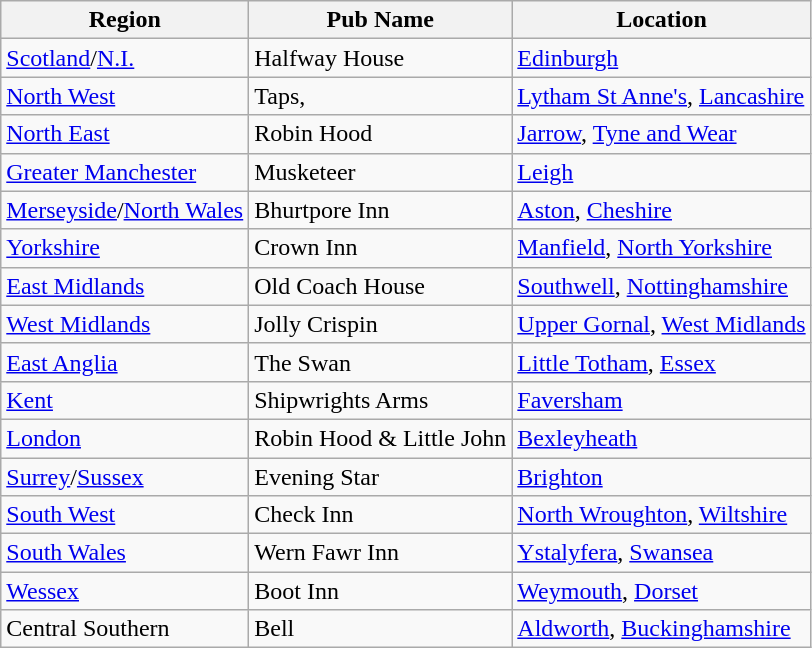<table class="wikitable">
<tr>
<th>Region</th>
<th>Pub Name</th>
<th>Location</th>
</tr>
<tr>
<td><a href='#'>Scotland</a>/<a href='#'>N.I.</a></td>
<td>Halfway House</td>
<td><a href='#'>Edinburgh</a></td>
</tr>
<tr>
<td><a href='#'>North West</a></td>
<td>Taps,</td>
<td><a href='#'>Lytham St Anne's</a>, <a href='#'>Lancashire</a></td>
</tr>
<tr>
<td><a href='#'>North East</a></td>
<td>Robin Hood</td>
<td><a href='#'>Jarrow</a>, <a href='#'>Tyne and Wear</a></td>
</tr>
<tr>
<td><a href='#'>Greater Manchester</a></td>
<td>Musketeer</td>
<td><a href='#'>Leigh</a></td>
</tr>
<tr>
<td><a href='#'>Merseyside</a>/<a href='#'>North Wales</a></td>
<td>Bhurtpore Inn</td>
<td><a href='#'>Aston</a>, <a href='#'>Cheshire</a></td>
</tr>
<tr>
<td><a href='#'>Yorkshire</a></td>
<td>Crown Inn</td>
<td><a href='#'>Manfield</a>, <a href='#'>North Yorkshire</a></td>
</tr>
<tr>
<td><a href='#'>East Midlands</a></td>
<td>Old Coach House</td>
<td><a href='#'>Southwell</a>, <a href='#'>Nottinghamshire</a></td>
</tr>
<tr>
<td><a href='#'>West Midlands</a></td>
<td>Jolly Crispin</td>
<td><a href='#'>Upper Gornal</a>, <a href='#'>West Midlands</a></td>
</tr>
<tr>
<td><a href='#'>East Anglia</a></td>
<td>The Swan</td>
<td><a href='#'>Little Totham</a>, <a href='#'>Essex</a></td>
</tr>
<tr>
<td><a href='#'>Kent</a></td>
<td>Shipwrights Arms</td>
<td><a href='#'>Faversham</a></td>
</tr>
<tr>
<td><a href='#'>London</a></td>
<td>Robin Hood & Little John</td>
<td><a href='#'>Bexleyheath</a></td>
</tr>
<tr>
<td><a href='#'>Surrey</a>/<a href='#'>Sussex</a></td>
<td>Evening Star</td>
<td><a href='#'>Brighton</a></td>
</tr>
<tr>
<td><a href='#'>South West</a></td>
<td>Check Inn</td>
<td><a href='#'>North Wroughton</a>, <a href='#'>Wiltshire</a></td>
</tr>
<tr>
<td><a href='#'>South Wales</a></td>
<td>Wern Fawr Inn</td>
<td><a href='#'>Ystalyfera</a>, <a href='#'>Swansea</a></td>
</tr>
<tr>
<td><a href='#'>Wessex</a></td>
<td>Boot Inn</td>
<td><a href='#'>Weymouth</a>, <a href='#'>Dorset</a></td>
</tr>
<tr>
<td>Central Southern</td>
<td>Bell</td>
<td><a href='#'>Aldworth</a>, <a href='#'>Buckinghamshire</a></td>
</tr>
</table>
